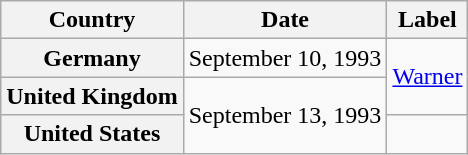<table class="wikitable plainrowheaders">
<tr>
<th scope="col">Country</th>
<th scope="col">Date</th>
<th scope="col">Label</th>
</tr>
<tr>
<th scope="row">Germany</th>
<td>September 10, 1993</td>
<td rowspan="2"><a href='#'>Warner</a></td>
</tr>
<tr>
<th scope="row">United Kingdom</th>
<td rowspan="2">September 13, 1993</td>
</tr>
<tr>
<th scope="row">United States</th>
<td></td>
</tr>
</table>
